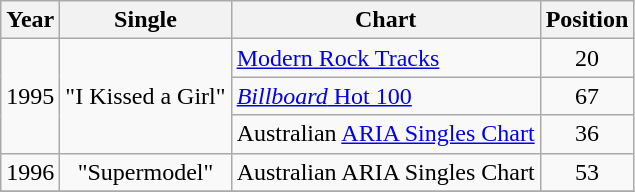<table class="wikitable">
<tr>
<th>Year</th>
<th>Single</th>
<th>Chart</th>
<th>Position</th>
</tr>
<tr>
<td align="center"  rowspan=3>1995</td>
<td align="center" rowspan=3>"I Kissed a Girl"</td>
<td align="left"><a href='#'>Modern Rock Tracks</a></td>
<td align="center">20</td>
</tr>
<tr>
<td align="left"><a href='#'><em>Billboard</em> Hot 100</a></td>
<td align="center">67</td>
</tr>
<tr>
<td align="left">Australian <a href='#'>ARIA Singles Chart</a></td>
<td align="center">36</td>
</tr>
<tr>
<td align="center">1996</td>
<td align="center">"Supermodel"</td>
<td align="left">Australian ARIA Singles Chart</td>
<td align="center">53</td>
</tr>
<tr>
</tr>
</table>
